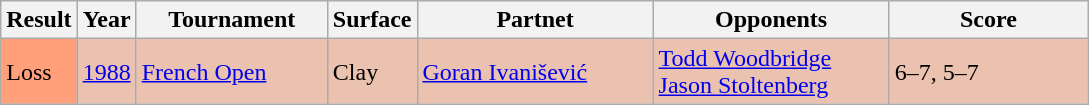<table class="sortable wikitable">
<tr>
<th style="width:40px;">Result</th>
<th style="width:30px;">Year</th>
<th style="width:120px;">Tournament</th>
<th style="width:50px;">Surface</th>
<th style="width:150px;">Partnet</th>
<th style="width:150px;">Opponents</th>
<th style="width:125px;" class="unsortable">Score</th>
</tr>
<tr style="background:#ebc2af;">
<td style="background:#ffa07a;">Loss</td>
<td><a href='#'>1988</a></td>
<td><a href='#'>French Open</a></td>
<td>Clay</td>
<td> <a href='#'>Goran Ivanišević</a></td>
<td> <a href='#'>Todd Woodbridge</a> <br>  <a href='#'>Jason Stoltenberg</a></td>
<td>6–7, 5–7</td>
</tr>
</table>
